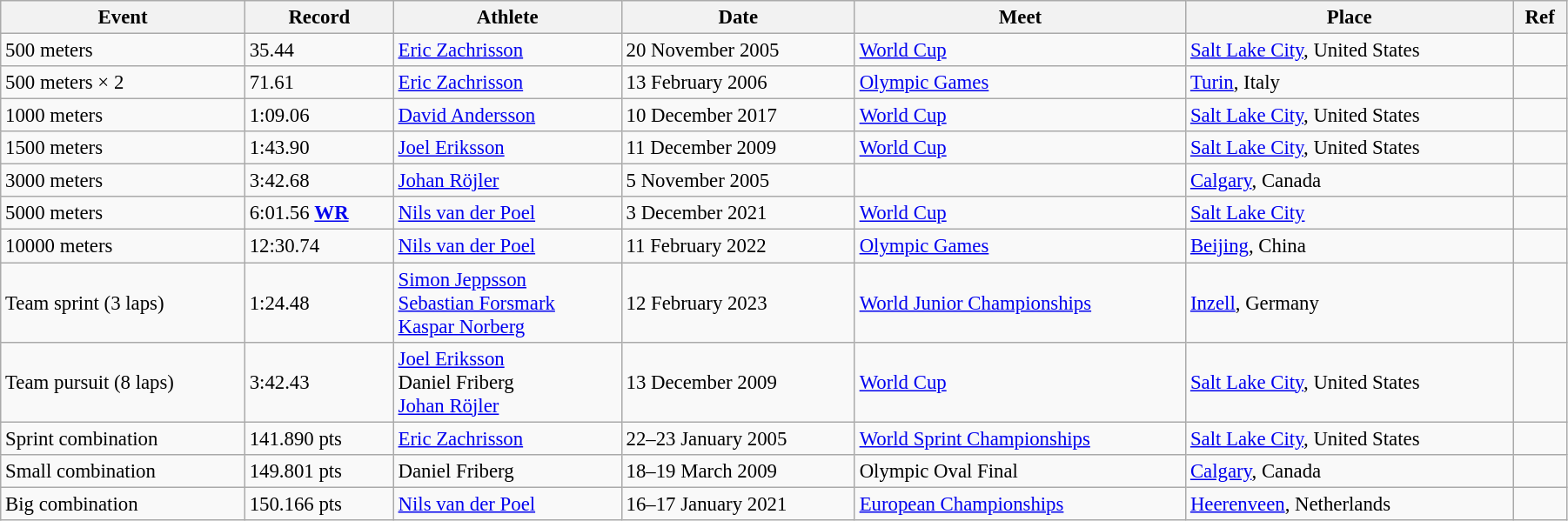<table class="wikitable" style="font-size:95%; width: 95%;">
<tr>
<th>Event</th>
<th>Record</th>
<th>Athlete</th>
<th>Date</th>
<th>Meet</th>
<th>Place</th>
<th>Ref</th>
</tr>
<tr>
<td>500 meters</td>
<td>35.44</td>
<td><a href='#'>Eric Zachrisson</a></td>
<td>20 November 2005</td>
<td><a href='#'>World Cup</a></td>
<td><a href='#'>Salt Lake City</a>, United States</td>
<td></td>
</tr>
<tr>
<td>500 meters × 2</td>
<td>71.61</td>
<td><a href='#'>Eric Zachrisson</a></td>
<td>13 February 2006</td>
<td><a href='#'>Olympic Games</a></td>
<td><a href='#'>Turin</a>, Italy</td>
<td></td>
</tr>
<tr>
<td>1000 meters</td>
<td>1:09.06</td>
<td><a href='#'>David Andersson</a></td>
<td>10 December 2017</td>
<td><a href='#'>World Cup</a></td>
<td><a href='#'>Salt Lake City</a>, United States</td>
<td></td>
</tr>
<tr>
<td>1500 meters</td>
<td>1:43.90</td>
<td><a href='#'>Joel Eriksson</a></td>
<td>11 December 2009</td>
<td><a href='#'>World Cup</a></td>
<td><a href='#'>Salt Lake City</a>, United States</td>
<td></td>
</tr>
<tr>
<td>3000 meters</td>
<td>3:42.68</td>
<td><a href='#'>Johan Röjler</a></td>
<td>5 November 2005</td>
<td></td>
<td><a href='#'>Calgary</a>, Canada</td>
<td></td>
</tr>
<tr>
<td>5000 meters</td>
<td>6:01.56 <strong><a href='#'>WR</a></strong></td>
<td><a href='#'>Nils van der Poel</a></td>
<td>3 December 2021</td>
<td><a href='#'>World Cup</a></td>
<td><a href='#'>Salt Lake City</a></td>
<td></td>
</tr>
<tr>
<td>10000 meters</td>
<td>12:30.74</td>
<td><a href='#'>Nils van der Poel</a></td>
<td>11 February 2022</td>
<td><a href='#'>Olympic Games</a></td>
<td><a href='#'>Beijing</a>, China</td>
<td></td>
</tr>
<tr>
<td>Team sprint (3 laps)</td>
<td>1:24.48</td>
<td><a href='#'>Simon Jeppsson</a><br><a href='#'>Sebastian Forsmark</a><br><a href='#'>Kaspar Norberg</a></td>
<td>12 February 2023</td>
<td><a href='#'>World Junior Championships</a></td>
<td><a href='#'>Inzell</a>, Germany</td>
<td></td>
</tr>
<tr>
<td>Team pursuit (8 laps)</td>
<td>3:42.43</td>
<td><a href='#'>Joel Eriksson</a><br>Daniel Friberg<br><a href='#'>Johan Röjler</a></td>
<td>13 December 2009</td>
<td><a href='#'>World Cup</a></td>
<td><a href='#'>Salt Lake City</a>, United States</td>
<td></td>
</tr>
<tr>
<td>Sprint combination</td>
<td>141.890 pts</td>
<td><a href='#'>Eric Zachrisson</a></td>
<td>22–23 January 2005</td>
<td><a href='#'>World Sprint Championships</a></td>
<td><a href='#'>Salt Lake City</a>, United States</td>
<td></td>
</tr>
<tr>
<td>Small combination</td>
<td>149.801 pts</td>
<td>Daniel Friberg</td>
<td>18–19 March 2009</td>
<td>Olympic Oval Final</td>
<td><a href='#'>Calgary</a>, Canada</td>
<td></td>
</tr>
<tr>
<td>Big combination</td>
<td>150.166 pts</td>
<td><a href='#'>Nils van der Poel</a></td>
<td>16–17 January 2021</td>
<td><a href='#'>European Championships</a></td>
<td><a href='#'>Heerenveen</a>, Netherlands</td>
<td></td>
</tr>
</table>
